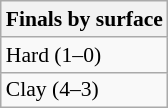<table class=wikitable style=font-size:90%>
<tr>
<th>Finals by surface</th>
</tr>
<tr>
<td>Hard (1–0)</td>
</tr>
<tr>
<td>Clay (4–3)</td>
</tr>
</table>
